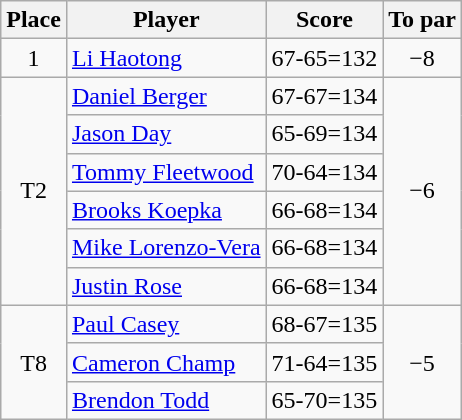<table class="wikitable">
<tr>
<th>Place</th>
<th>Player</th>
<th>Score</th>
<th>To par</th>
</tr>
<tr>
<td align=center>1</td>
<td> <a href='#'>Li Haotong</a></td>
<td>67-65=132</td>
<td align=center>−8</td>
</tr>
<tr>
<td rowspan=6 align=center>T2</td>
<td> <a href='#'>Daniel Berger</a></td>
<td>67-67=134</td>
<td rowspan=6 align=center>−6</td>
</tr>
<tr>
<td> <a href='#'>Jason Day</a></td>
<td>65-69=134</td>
</tr>
<tr>
<td> <a href='#'>Tommy Fleetwood</a></td>
<td>70-64=134</td>
</tr>
<tr>
<td> <a href='#'>Brooks Koepka</a></td>
<td>66-68=134</td>
</tr>
<tr>
<td> <a href='#'>Mike Lorenzo-Vera</a></td>
<td>66-68=134</td>
</tr>
<tr>
<td> <a href='#'>Justin Rose</a></td>
<td>66-68=134</td>
</tr>
<tr>
<td rowspan=3 align=center>T8</td>
<td> <a href='#'>Paul Casey</a></td>
<td>68-67=135</td>
<td rowspan=3 align=center>−5</td>
</tr>
<tr>
<td> <a href='#'>Cameron Champ</a></td>
<td>71-64=135</td>
</tr>
<tr>
<td> <a href='#'>Brendon Todd</a></td>
<td>65-70=135</td>
</tr>
</table>
